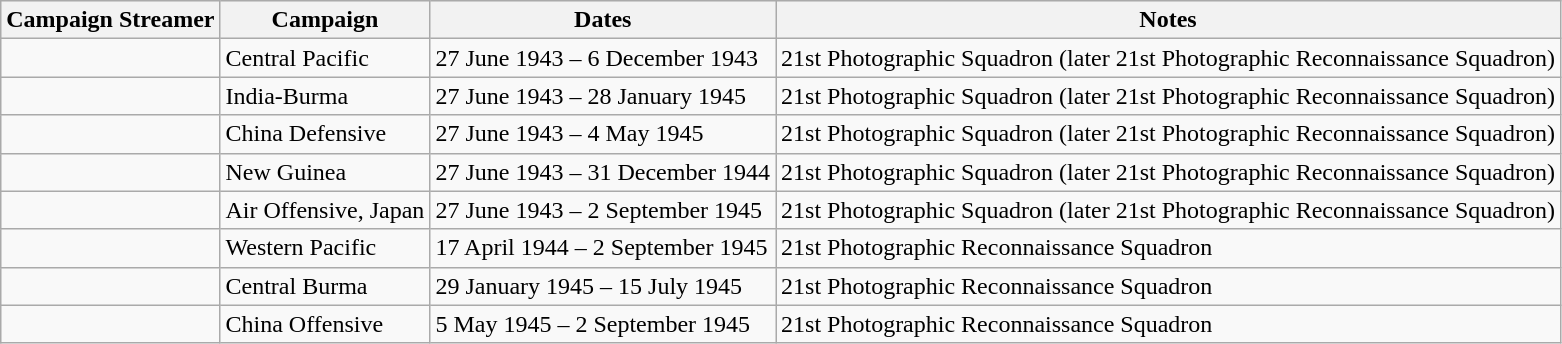<table class="wikitable">
<tr style="background:#efefef;">
<th>Campaign Streamer</th>
<th>Campaign</th>
<th>Dates</th>
<th>Notes</th>
</tr>
<tr>
<td></td>
<td>Central Pacific</td>
<td>27 June 1943 – 6 December 1943</td>
<td>21st Photographic Squadron (later 21st Photographic Reconnaissance Squadron)</td>
</tr>
<tr>
<td></td>
<td>India-Burma</td>
<td>27 June 1943 – 28 January 1945</td>
<td>21st Photographic Squadron (later 21st Photographic Reconnaissance Squadron)</td>
</tr>
<tr>
<td></td>
<td>China Defensive</td>
<td>27 June 1943 – 4 May 1945</td>
<td>21st Photographic Squadron (later 21st Photographic Reconnaissance Squadron)</td>
</tr>
<tr>
<td></td>
<td>New Guinea</td>
<td>27 June 1943 – 31 December 1944</td>
<td>21st Photographic Squadron (later 21st Photographic Reconnaissance Squadron)</td>
</tr>
<tr>
<td></td>
<td>Air Offensive, Japan</td>
<td>27 June 1943 – 2 September 1945</td>
<td>21st Photographic Squadron (later 21st Photographic Reconnaissance Squadron)</td>
</tr>
<tr>
<td></td>
<td>Western Pacific</td>
<td>17 April 1944 – 2 September 1945</td>
<td>21st Photographic Reconnaissance Squadron</td>
</tr>
<tr>
<td></td>
<td>Central Burma</td>
<td>29 January 1945 – 15 July 1945</td>
<td>21st Photographic Reconnaissance Squadron</td>
</tr>
<tr>
<td></td>
<td>China Offensive</td>
<td>5 May 1945 – 2 September 1945</td>
<td>21st Photographic Reconnaissance Squadron</td>
</tr>
</table>
